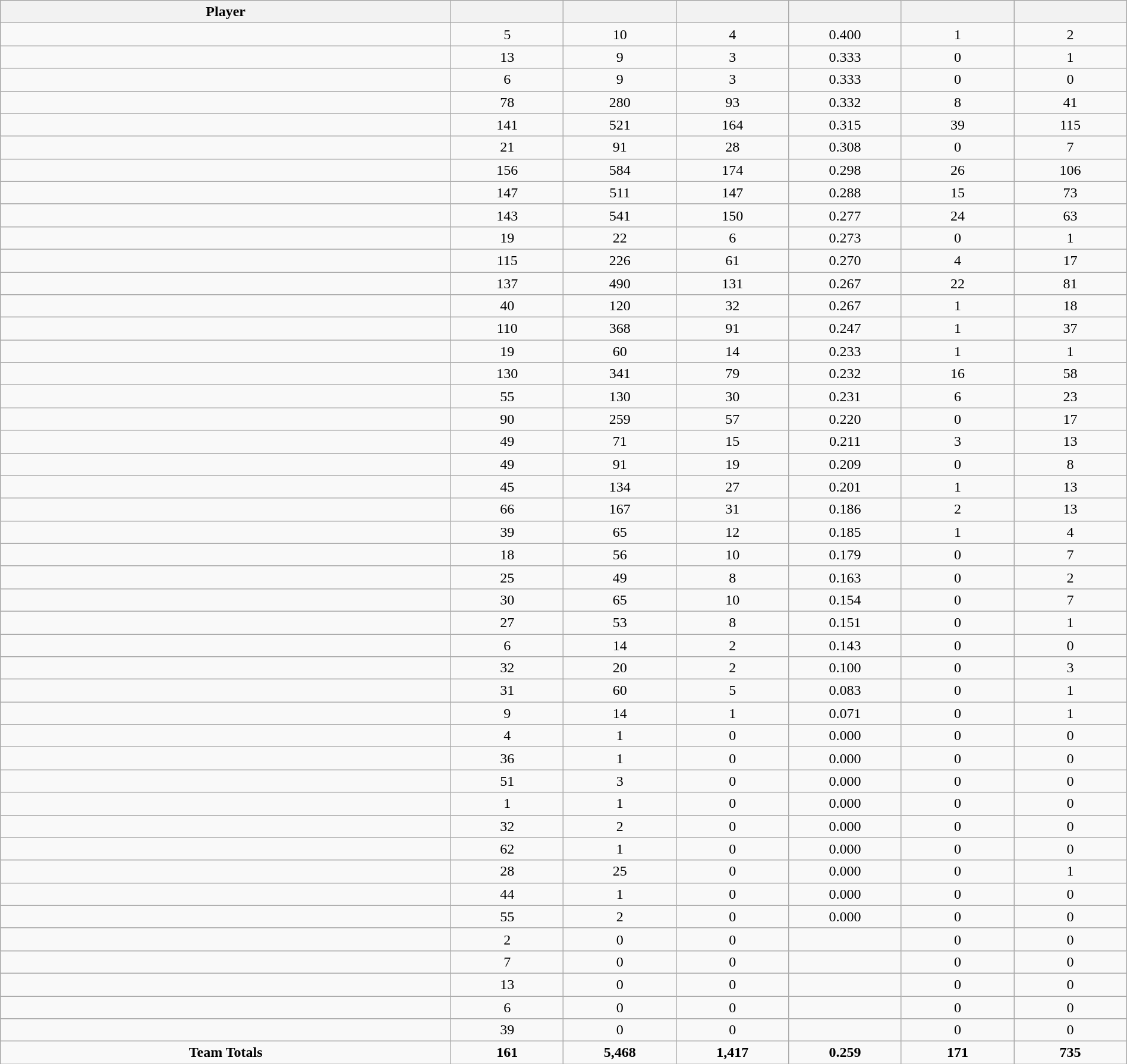<table class="wikitable sortable" style="text-align:center;" width="100%">
<tr>
<th width="40%">Player</th>
<th width="10%"></th>
<th width="10%"></th>
<th width="10%"></th>
<th width="10%"></th>
<th width="10%"></th>
<th width="10%"></th>
</tr>
<tr>
<td></td>
<td>5</td>
<td>10</td>
<td>4</td>
<td>0.400</td>
<td>1</td>
<td>2</td>
</tr>
<tr>
<td></td>
<td>13</td>
<td>9</td>
<td>3</td>
<td>0.333</td>
<td>0</td>
<td>1</td>
</tr>
<tr>
<td></td>
<td>6</td>
<td>9</td>
<td>3</td>
<td>0.333</td>
<td>0</td>
<td>0</td>
</tr>
<tr>
<td></td>
<td>78</td>
<td>280</td>
<td>93</td>
<td>0.332</td>
<td>8</td>
<td>41</td>
</tr>
<tr>
<td></td>
<td>141</td>
<td>521</td>
<td>164</td>
<td>0.315</td>
<td>39</td>
<td>115</td>
</tr>
<tr>
<td></td>
<td>21</td>
<td>91</td>
<td>28</td>
<td>0.308</td>
<td>0</td>
<td>7</td>
</tr>
<tr>
<td></td>
<td>156</td>
<td>584</td>
<td>174</td>
<td>0.298</td>
<td>26</td>
<td>106</td>
</tr>
<tr>
<td></td>
<td>147</td>
<td>511</td>
<td>147</td>
<td>0.288</td>
<td>15</td>
<td>73</td>
</tr>
<tr>
<td></td>
<td>143</td>
<td>541</td>
<td>150</td>
<td>0.277</td>
<td>24</td>
<td>63</td>
</tr>
<tr>
<td></td>
<td>19</td>
<td>22</td>
<td>6</td>
<td>0.273</td>
<td>0</td>
<td>1</td>
</tr>
<tr>
<td></td>
<td>115</td>
<td>226</td>
<td>61</td>
<td>0.270</td>
<td>4</td>
<td>17</td>
</tr>
<tr>
<td></td>
<td>137</td>
<td>490</td>
<td>131</td>
<td>0.267</td>
<td>22</td>
<td>81</td>
</tr>
<tr>
<td></td>
<td>40</td>
<td>120</td>
<td>32</td>
<td>0.267</td>
<td>1</td>
<td>18</td>
</tr>
<tr>
<td></td>
<td>110</td>
<td>368</td>
<td>91</td>
<td>0.247</td>
<td>1</td>
<td>37</td>
</tr>
<tr>
<td></td>
<td>19</td>
<td>60</td>
<td>14</td>
<td>0.233</td>
<td>1</td>
<td>1</td>
</tr>
<tr>
<td></td>
<td>130</td>
<td>341</td>
<td>79</td>
<td>0.232</td>
<td>16</td>
<td>58</td>
</tr>
<tr>
<td></td>
<td>55</td>
<td>130</td>
<td>30</td>
<td>0.231</td>
<td>6</td>
<td>23</td>
</tr>
<tr>
<td></td>
<td>90</td>
<td>259</td>
<td>57</td>
<td>0.220</td>
<td>0</td>
<td>17</td>
</tr>
<tr>
<td></td>
<td>49</td>
<td>71</td>
<td>15</td>
<td>0.211</td>
<td>3</td>
<td>13</td>
</tr>
<tr>
<td></td>
<td>49</td>
<td>91</td>
<td>19</td>
<td>0.209</td>
<td>0</td>
<td>8</td>
</tr>
<tr>
<td></td>
<td>45</td>
<td>134</td>
<td>27</td>
<td>0.201</td>
<td>1</td>
<td>13</td>
</tr>
<tr>
<td></td>
<td>66</td>
<td>167</td>
<td>31</td>
<td>0.186</td>
<td>2</td>
<td>13</td>
</tr>
<tr>
<td></td>
<td>39</td>
<td>65</td>
<td>12</td>
<td>0.185</td>
<td>1</td>
<td>4</td>
</tr>
<tr>
<td></td>
<td>18</td>
<td>56</td>
<td>10</td>
<td>0.179</td>
<td>0</td>
<td>7</td>
</tr>
<tr>
<td></td>
<td>25</td>
<td>49</td>
<td>8</td>
<td>0.163</td>
<td>0</td>
<td>2</td>
</tr>
<tr>
<td></td>
<td>30</td>
<td>65</td>
<td>10</td>
<td>0.154</td>
<td>0</td>
<td>7</td>
</tr>
<tr>
<td></td>
<td>27</td>
<td>53</td>
<td>8</td>
<td>0.151</td>
<td>0</td>
<td>1</td>
</tr>
<tr>
<td></td>
<td>6</td>
<td>14</td>
<td>2</td>
<td>0.143</td>
<td>0</td>
<td>0</td>
</tr>
<tr>
<td></td>
<td>32</td>
<td>20</td>
<td>2</td>
<td>0.100</td>
<td>0</td>
<td>3</td>
</tr>
<tr>
<td></td>
<td>31</td>
<td>60</td>
<td>5</td>
<td>0.083</td>
<td>0</td>
<td>1</td>
</tr>
<tr>
<td></td>
<td>9</td>
<td>14</td>
<td>1</td>
<td>0.071</td>
<td>0</td>
<td>1</td>
</tr>
<tr>
<td></td>
<td>4</td>
<td>1</td>
<td>0</td>
<td>0.000</td>
<td>0</td>
<td>0</td>
</tr>
<tr>
<td></td>
<td>36</td>
<td>1</td>
<td>0</td>
<td>0.000</td>
<td>0</td>
<td>0</td>
</tr>
<tr>
<td></td>
<td>51</td>
<td>3</td>
<td>0</td>
<td>0.000</td>
<td>0</td>
<td>0</td>
</tr>
<tr>
<td></td>
<td>1</td>
<td>1</td>
<td>0</td>
<td>0.000</td>
<td>0</td>
<td>0</td>
</tr>
<tr>
<td></td>
<td>32</td>
<td>2</td>
<td>0</td>
<td>0.000</td>
<td>0</td>
<td>0</td>
</tr>
<tr>
<td></td>
<td>62</td>
<td>1</td>
<td>0</td>
<td>0.000</td>
<td>0</td>
<td>0</td>
</tr>
<tr>
<td></td>
<td>28</td>
<td>25</td>
<td>0</td>
<td>0.000</td>
<td>0</td>
<td>1</td>
</tr>
<tr>
<td></td>
<td>44</td>
<td>1</td>
<td>0</td>
<td>0.000</td>
<td>0</td>
<td>0</td>
</tr>
<tr>
<td></td>
<td>55</td>
<td>2</td>
<td>0</td>
<td>0.000</td>
<td>0</td>
<td>0</td>
</tr>
<tr>
<td></td>
<td>2</td>
<td>0</td>
<td>0</td>
<td></td>
<td>0</td>
<td>0</td>
</tr>
<tr>
<td></td>
<td>7</td>
<td>0</td>
<td>0</td>
<td></td>
<td>0</td>
<td>0</td>
</tr>
<tr>
<td></td>
<td>13</td>
<td>0</td>
<td>0</td>
<td></td>
<td>0</td>
<td>0</td>
</tr>
<tr>
<td></td>
<td>6</td>
<td>0</td>
<td>0</td>
<td></td>
<td>0</td>
<td>0</td>
</tr>
<tr>
<td></td>
<td>39</td>
<td>0</td>
<td>0</td>
<td></td>
<td>0</td>
<td>0</td>
</tr>
<tr>
<td><strong>Team Totals</strong></td>
<td><strong>161</strong></td>
<td><strong>5,468</strong></td>
<td><strong>1,417</strong></td>
<td><strong>0.259</strong></td>
<td><strong>171</strong></td>
<td><strong>735</strong></td>
</tr>
</table>
